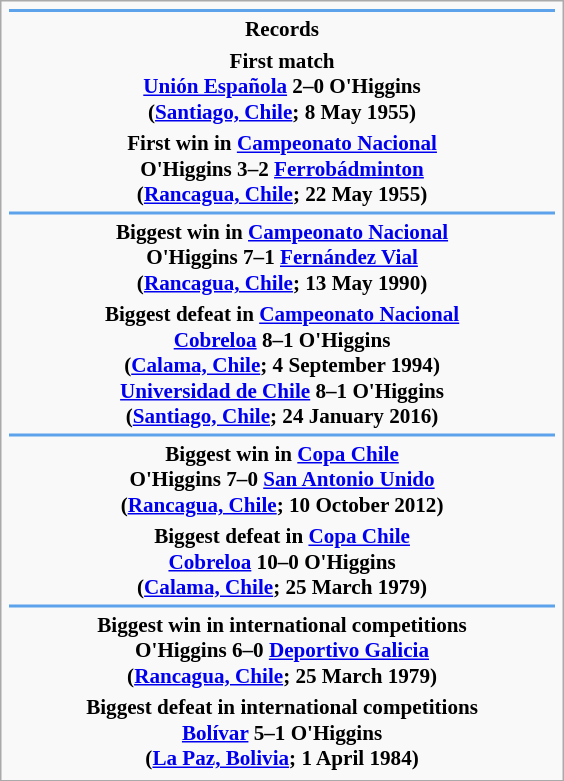<table class="infobox" style="font-size: 88%; width: 26.7em; text-align: center">
<tr>
<th colspan=3 style="font-size: 125%; background-color: #5CA3EC; color: #FFFFFF"></th>
</tr>
<tr>
<th><strong>Records</strong></th>
</tr>
<tr>
<th>First match<br><a href='#'>Unión Española</a> 2–0 <strong>O'Higgins</strong><br>(<a href='#'>Santiago, Chile</a>; 8 May 1955)</th>
</tr>
<tr>
<th>First win in <a href='#'>Campeonato Nacional</a><br><strong>O'Higgins</strong> 3–2 <a href='#'>Ferrobádminton</a><br>(<a href='#'>Rancagua, Chile</a>; 22 May 1955)</th>
</tr>
<tr>
<th colspan=3 style="font-size: 125%; background-color: #5CA3EC; color: #FFFFFF"></th>
</tr>
<tr>
<th>Biggest win in <a href='#'>Campeonato Nacional</a><br><strong>O'Higgins</strong> 7–1 <a href='#'>Fernández Vial</a><br>(<a href='#'>Rancagua, Chile</a>; 13 May 1990)</th>
</tr>
<tr>
<th>Biggest defeat in <a href='#'>Campeonato Nacional</a><br><a href='#'>Cobreloa</a> 8–1 <strong>O'Higgins</strong><br>(<a href='#'>Calama, Chile</a>; 4 September 1994)<br><a href='#'>Universidad de Chile</a> 8–1 <strong>O'Higgins</strong><br>(<a href='#'>Santiago, Chile</a>; 24 January 2016)</th>
</tr>
<tr>
<th colspan=3 style="font-size: 125%; background-color: #5CA3EC; color: #FFFFFF"></th>
</tr>
<tr>
<th>Biggest win in <a href='#'>Copa Chile</a><br><strong>O'Higgins</strong> 7–0 <a href='#'>San Antonio Unido</a><br>(<a href='#'>Rancagua, Chile</a>; 10 October 2012)</th>
</tr>
<tr>
<th>Biggest defeat in <a href='#'>Copa Chile</a><br><a href='#'>Cobreloa</a> 10–0 <strong>O'Higgins</strong><br>(<a href='#'>Calama, Chile</a>; 25 March 1979)</th>
</tr>
<tr>
<th colspan=3 style="font-size: 125%; background-color: #5CA3EC; color: #FFFFFF"></th>
</tr>
<tr>
<th>Biggest win in international competitions<br><strong>O'Higgins</strong> 6–0 <a href='#'>Deportivo Galicia</a><br>(<a href='#'>Rancagua, Chile</a>; 25 March 1979)</th>
</tr>
<tr>
<th>Biggest defeat in international competitions<br><a href='#'>Bolívar</a> 5–1 <strong>O'Higgins</strong><br>(<a href='#'>La Paz, Bolivia</a>; 1 April 1984)</th>
</tr>
</table>
